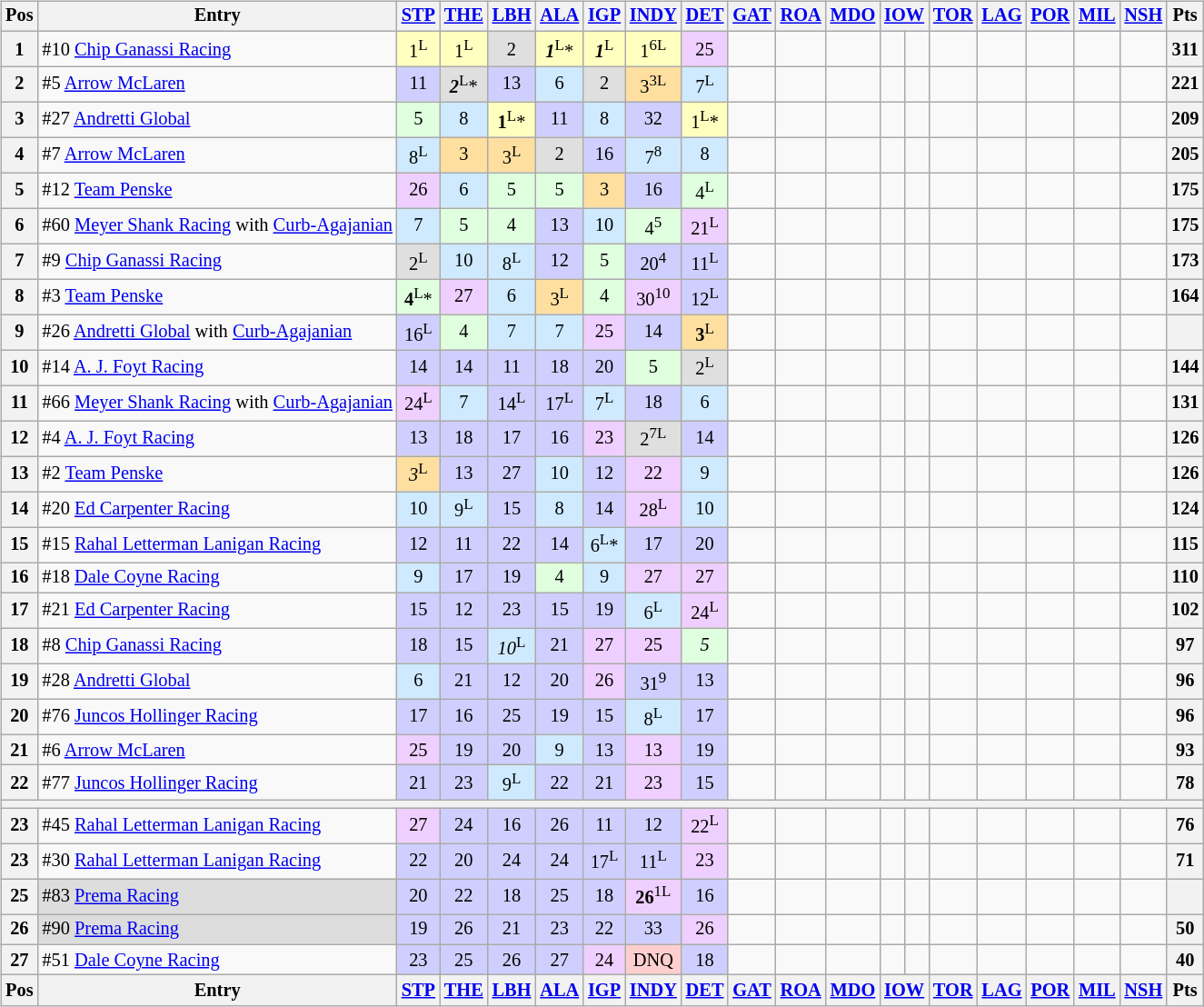<table>
<tr>
<td vstyle="text-align:top"><br><table class="wikitable" style="font-size: 85%; text-align:center">
<tr>
<th>Pos</th>
<th>Entry</th>
<th><a href='#'>STP</a></th>
<th><a href='#'>THE</a></th>
<th><a href='#'>LBH</a></th>
<th><a href='#'>ALA</a></th>
<th><a href='#'>IGP</a></th>
<th><a href='#'>INDY</a></th>
<th><a href='#'>DET</a></th>
<th><a href='#'>GAT</a></th>
<th><a href='#'>ROA</a></th>
<th><a href='#'>MDO</a></th>
<th colspan="2"><a href='#'>IOW</a></th>
<th><a href='#'>TOR</a></th>
<th><a href='#'>LAG</a></th>
<th><a href='#'>POR</a></th>
<th><a href='#'>MIL</a></th>
<th><a href='#'>NSH</a></th>
<th>Pts</th>
</tr>
<tr>
<th>1</th>
<td align="left">#10 <a href='#'>Chip Ganassi Racing</a></td>
<td bgcolor="#ffffbf">1<sup>L</sup></td>
<td bgcolor="#ffffbf">1<sup>L</sup></td>
<td bgcolor="#dfdfdf">2</td>
<td bgcolor="#ffffbf"><strong><em>1</em></strong><sup>L</sup>*</td>
<td bgcolor="#ffffbf"><strong><em>1</em></strong><sup>L</sup></td>
<td bgcolor="#ffffbf">1<sup>6L</sup></td>
<td bgcolor="#efcfff">25</td>
<td></td>
<td></td>
<td></td>
<td></td>
<td></td>
<td></td>
<td></td>
<td></td>
<td></td>
<td></td>
<th>311</th>
</tr>
<tr>
<th>2</th>
<td align="left">#5 <a href='#'>Arrow McLaren</a></td>
<td bgcolor="#cfcfff">11</td>
<td bgcolor="#dfdfdf"><strong><em>2</em></strong><sup>L</sup>*</td>
<td bgcolor="#cfcfff">13</td>
<td bgcolor="#cfeaff">6</td>
<td bgcolor="#dfdfdf">2</td>
<td bgcolor="#ffdf9f">3<sup>3L</sup></td>
<td bgcolor="#cfeaff">7<sup>L</sup></td>
<td></td>
<td></td>
<td></td>
<td></td>
<td></td>
<td></td>
<td></td>
<td></td>
<td></td>
<td></td>
<th>221</th>
</tr>
<tr>
<th>3</th>
<td align="left">#27 <a href='#'>Andretti Global</a></td>
<td bgcolor="#dfffdf">5</td>
<td bgcolor="#cfeaff">8</td>
<td bgcolor="#ffffbf"><strong>1</strong><sup>L</sup>*</td>
<td bgcolor="#cfcfff">11</td>
<td bgcolor="#cfeaff">8</td>
<td bgcolor="#cfcfff">32</td>
<td bgcolor="#ffffbf">1<sup>L</sup>*</td>
<td></td>
<td></td>
<td></td>
<td></td>
<td></td>
<td></td>
<td></td>
<td></td>
<td></td>
<td></td>
<th>209</th>
</tr>
<tr>
<th>4</th>
<td align="left">#7 <a href='#'>Arrow McLaren</a></td>
<td bgcolor="#cfeaff">8<sup>L</sup></td>
<td bgcolor="#ffdf9f">3</td>
<td bgcolor="#ffdf9f">3<sup>L</sup></td>
<td bgcolor="#dfdfdf">2</td>
<td bgcolor="#cfcfff">16</td>
<td bgcolor="#cfeaff">7<sup>8</sup></td>
<td bgcolor="#cfeaff">8</td>
<td></td>
<td></td>
<td></td>
<td></td>
<td></td>
<td></td>
<td></td>
<td></td>
<td></td>
<td></td>
<th>205</th>
</tr>
<tr>
<th>5</th>
<td align="left">#12 <a href='#'>Team Penske</a></td>
<td bgcolor="#efcfff">26</td>
<td bgcolor="#cfeaff">6</td>
<td bgcolor="#dfffdf">5</td>
<td bgcolor="#dfffdf">5</td>
<td bgcolor="#ffdf9f">3</td>
<td bgcolor="#cfcfff">16</td>
<td bgcolor="#dfffdf">4<sup>L</sup></td>
<td></td>
<td></td>
<td></td>
<td></td>
<td></td>
<td></td>
<td></td>
<td></td>
<td></td>
<td></td>
<th>175</th>
</tr>
<tr>
<th>6</th>
<td align="left">#60 <a href='#'>Meyer Shank Racing</a> with <a href='#'>Curb-Agajanian</a></td>
<td bgcolor="#cfeaff">7</td>
<td bgcolor="#dfffdf">5</td>
<td bgcolor="#dfffdf">4</td>
<td bgcolor="#cfcfff">13</td>
<td bgcolor="#cfeaff">10</td>
<td bgcolor="#dfffdf">4<sup>5</sup></td>
<td bgcolor="#efcfff">21<sup>L</sup></td>
<td></td>
<td></td>
<td></td>
<td></td>
<td></td>
<td></td>
<td></td>
<td></td>
<td></td>
<td></td>
<th>175</th>
</tr>
<tr>
<th>7</th>
<td align="left">#9 <a href='#'>Chip Ganassi Racing</a></td>
<td bgcolor="#dfdfdf">2<sup>L</sup></td>
<td bgcolor="#cfeaff">10</td>
<td bgcolor="#cfeaff">8<sup>L</sup></td>
<td bgcolor="#cfcfff">12</td>
<td bgcolor="#dfffdf">5</td>
<td bgcolor="#cfcfff">20<sup>4</sup></td>
<td bgcolor="#cfcfff">11<sup>L</sup></td>
<td></td>
<td></td>
<td></td>
<td></td>
<td></td>
<td></td>
<td></td>
<td></td>
<td></td>
<td></td>
<th>173</th>
</tr>
<tr>
<th>8</th>
<td align="left">#3 <a href='#'>Team Penske</a></td>
<td bgcolor="#dfffdf"><strong>4</strong><sup>L</sup>*</td>
<td bgcolor="#efcfff">27</td>
<td bgcolor="#cfeaff">6</td>
<td bgcolor="#ffdf9f">3<sup>L</sup></td>
<td bgcolor="#dfffdf">4</td>
<td bgcolor="#efcfff">30<sup>10</sup></td>
<td bgcolor="#cfcfff">12<sup>L</sup></td>
<td></td>
<td></td>
<td></td>
<td></td>
<td></td>
<td></td>
<td></td>
<td></td>
<td></td>
<td></td>
<th>164</th>
</tr>
<tr>
<th>9</th>
<td align="left">#26 <a href='#'>Andretti Global</a> with <a href='#'>Curb-Agajanian</a></td>
<td bgcolor="#cfcfff">16<sup>L</sup></td>
<td bgcolor="#dfffdf">4</td>
<td bgcolor="#cfeaff">7</td>
<td bgcolor="#cfeaff">7</td>
<td bgcolor="#efcfff">25</td>
<td bgcolor="#cfcfff">14</td>
<td bgcolor="#ffdf9f"><strong>3</strong><sup>L</sup></td>
<td></td>
<td></td>
<td></td>
<td></td>
<td></td>
<td></td>
<td></td>
<td></td>
<td></td>
<td></td>
<th></th>
</tr>
<tr>
<th>10</th>
<td align="left">#14 <a href='#'>A. J. Foyt Racing</a></td>
<td bgcolor="#cfcfff">14</td>
<td bgcolor="#cfcfff">14</td>
<td bgcolor="#cfcfff">11</td>
<td bgcolor="#cfcfff">18</td>
<td bgcolor="#cfcfff">20</td>
<td bgcolor="#dfffdf">5</td>
<td bgcolor="#dfdfdf">2<sup>L</sup></td>
<td></td>
<td></td>
<td></td>
<td></td>
<td></td>
<td></td>
<td></td>
<td></td>
<td></td>
<td></td>
<th>144</th>
</tr>
<tr>
<th>11</th>
<td align="left">#66 <a href='#'>Meyer Shank Racing</a> with <a href='#'>Curb-Agajanian</a></td>
<td bgcolor="#efcfff">24<sup>L</sup></td>
<td bgcolor="#cfeaff">7</td>
<td bgcolor="#cfcfff">14<sup>L</sup></td>
<td bgcolor="#cfcfff">17<sup>L</sup></td>
<td bgcolor="#cfeaff">7<sup>L</sup></td>
<td bgcolor="#cfcfff">18</td>
<td bgcolor="#cfeaff">6</td>
<td></td>
<td></td>
<td></td>
<td></td>
<td></td>
<td></td>
<td></td>
<td></td>
<td></td>
<td></td>
<th>131</th>
</tr>
<tr>
<th>12</th>
<td align="left">#4 <a href='#'>A. J. Foyt Racing</a></td>
<td bgcolor="#cfcfff">13</td>
<td bgcolor="#cfcfff">18</td>
<td bgcolor="#cfcfff">17</td>
<td bgcolor="#cfcfff">16</td>
<td bgcolor="#efcfff">23</td>
<td bgcolor="#dfdfdf">2<sup>7L</sup></td>
<td bgcolor="#cfcfff">14</td>
<td></td>
<td></td>
<td></td>
<td></td>
<td></td>
<td></td>
<td></td>
<td></td>
<td></td>
<td></td>
<th>126</th>
</tr>
<tr>
<th>13</th>
<td align="left">#2 <a href='#'>Team Penske</a></td>
<td bgcolor="#ffdf9f"><em>3</em><sup>L</sup></td>
<td bgcolor="#cfcfff">13</td>
<td bgcolor="#cfcfff">27</td>
<td bgcolor="#cfeaff">10</td>
<td bgcolor="#cfcfff">12</td>
<td bgcolor="#efcfff">22</td>
<td bgcolor="#cfeaff">9</td>
<td></td>
<td></td>
<td></td>
<td></td>
<td></td>
<td></td>
<td></td>
<td></td>
<td></td>
<td></td>
<th>126</th>
</tr>
<tr>
<th>14</th>
<td align="left">#20 <a href='#'>Ed Carpenter Racing</a></td>
<td bgcolor="#cfeaff">10</td>
<td bgcolor="#cfeaff">9<sup>L</sup></td>
<td bgcolor="#cfcfff">15</td>
<td bgcolor="#cfeaff">8</td>
<td bgcolor="#cfcfff">14</td>
<td bgcolor="#efcfff">28<sup>L</sup></td>
<td bgcolor="#cfeaff">10</td>
<td></td>
<td></td>
<td></td>
<td></td>
<td></td>
<td></td>
<td></td>
<td></td>
<td></td>
<td></td>
<th>124</th>
</tr>
<tr>
<th>15</th>
<td align="left">#15 <a href='#'>Rahal Letterman Lanigan Racing</a></td>
<td bgcolor="#cfcfff">12</td>
<td bgcolor="#cfcfff">11</td>
<td bgcolor="#cfcfff">22</td>
<td bgcolor="#cfcfff">14</td>
<td bgcolor="#cfeaff">6<sup>L</sup>*</td>
<td bgcolor="#cfcfff">17</td>
<td bgcolor="#cfcfff">20</td>
<td></td>
<td></td>
<td></td>
<td></td>
<td></td>
<td></td>
<td></td>
<td></td>
<td></td>
<td></td>
<th>115</th>
</tr>
<tr>
<th>16</th>
<td align="left">#18 <a href='#'>Dale Coyne Racing</a></td>
<td bgcolor="#cfeaff">9</td>
<td bgcolor="#cfcfff">17</td>
<td bgcolor="#cfcfff">19</td>
<td bgcolor="#dfffdf">4</td>
<td bgcolor="#cfeaff">9</td>
<td bgcolor="#efcfff">27</td>
<td bgcolor="#efcfff">27</td>
<td></td>
<td></td>
<td></td>
<td></td>
<td></td>
<td></td>
<td></td>
<td></td>
<td></td>
<td></td>
<th>110</th>
</tr>
<tr>
<th>17</th>
<td align="left">#21 <a href='#'>Ed Carpenter Racing</a></td>
<td bgcolor="#cfcfff">15</td>
<td bgcolor="#cfcfff">12</td>
<td bgcolor="#cfcfff">23</td>
<td bgcolor="#cfcfff">15</td>
<td bgcolor="#cfcfff">19</td>
<td bgcolor="#cfeaff">6<sup>L</sup></td>
<td bgcolor="#efcfff">24<sup>L</sup></td>
<td></td>
<td></td>
<td></td>
<td></td>
<td></td>
<td></td>
<td></td>
<td></td>
<td></td>
<td></td>
<th>102</th>
</tr>
<tr>
<th>18</th>
<td align="left">#8 <a href='#'>Chip Ganassi Racing</a></td>
<td bgcolor="#cfcfff">18</td>
<td bgcolor="#cfcfff">15</td>
<td bgcolor="#cfeaff"><em>10</em><sup>L</sup></td>
<td bgcolor="#cfcfff">21</td>
<td bgcolor="#efcfff">27</td>
<td bgcolor="#efcfff">25</td>
<td bgcolor="#dfffdf"><em>5</em></td>
<td></td>
<td></td>
<td></td>
<td></td>
<td></td>
<td></td>
<td></td>
<td></td>
<td></td>
<td></td>
<th>97</th>
</tr>
<tr>
<th>19</th>
<td align="left">#28 <a href='#'>Andretti Global</a></td>
<td bgcolor="#cfeaff">6</td>
<td bgcolor="#cfcfff">21</td>
<td bgcolor="#cfcfff">12</td>
<td bgcolor="#cfcfff">20</td>
<td bgcolor="#efcfff">26</td>
<td bgcolor="#cfcfff">31<sup>9</sup></td>
<td bgcolor="#cfcfff">13</td>
<td></td>
<td></td>
<td></td>
<td></td>
<td></td>
<td></td>
<td></td>
<td></td>
<td></td>
<td></td>
<th>96</th>
</tr>
<tr>
<th>20</th>
<td align="left">#76 <a href='#'>Juncos Hollinger Racing</a></td>
<td bgcolor="#cfcfff">17</td>
<td bgcolor="#cfcfff">16</td>
<td bgcolor="#cfcfff">25</td>
<td bgcolor="#cfcfff">19</td>
<td bgcolor="#cfcfff">15</td>
<td bgcolor="#cfeaff">8<sup>L</sup></td>
<td bgcolor="#cfcfff">17</td>
<td></td>
<td></td>
<td></td>
<td></td>
<td></td>
<td></td>
<td></td>
<td></td>
<td></td>
<td></td>
<th>96</th>
</tr>
<tr>
<th>21</th>
<td align="left">#6 <a href='#'>Arrow McLaren</a></td>
<td bgcolor="#efcfff">25</td>
<td bgcolor="#cfcfff">19</td>
<td bgcolor="#cfcfff">20</td>
<td bgcolor="#cfeaff">9</td>
<td bgcolor="#cfcfff">13</td>
<td bgcolor="#efcfff">13</td>
<td bgcolor="#cfcfff">19</td>
<td></td>
<td></td>
<td></td>
<td></td>
<td></td>
<td></td>
<td></td>
<td></td>
<td></td>
<td></td>
<th>93</th>
</tr>
<tr>
<th>22</th>
<td align="left">#77 <a href='#'>Juncos Hollinger Racing</a></td>
<td bgcolor="#cfcfff">21</td>
<td bgcolor="#cfcfff">23</td>
<td bgcolor="#cfeaff">9<sup>L</sup></td>
<td bgcolor="#cfcfff">22</td>
<td bgcolor="#cfcfff">21</td>
<td bgcolor="#efcfff">23</td>
<td bgcolor="#cfcfff">15</td>
<td></td>
<td></td>
<td></td>
<td></td>
<td></td>
<td></td>
<td></td>
<td></td>
<td></td>
<td></td>
<th>78</th>
</tr>
<tr>
<th style="font-size: 80%;" colspan="99"></th>
</tr>
<tr>
<th>23</th>
<td align="left">#45 <a href='#'>Rahal Letterman Lanigan Racing</a></td>
<td bgcolor="#efcfff">27</td>
<td bgcolor="#cfcfff">24</td>
<td bgcolor="#cfcfff">16</td>
<td bgcolor="#cfcfff">26</td>
<td bgcolor="#cfcfff">11</td>
<td bgcolor="#cfcfff">12</td>
<td bgcolor="#efcfff">22<sup>L</sup></td>
<td></td>
<td></td>
<td></td>
<td></td>
<td></td>
<td></td>
<td></td>
<td></td>
<td></td>
<td></td>
<th>76</th>
</tr>
<tr>
<th>23</th>
<td align="left">#30 <a href='#'>Rahal Letterman Lanigan Racing</a></td>
<td bgcolor="#cfcfff">22</td>
<td bgcolor="#cfcfff">20</td>
<td bgcolor="#cfcfff">24</td>
<td bgcolor="#cfcfff">24</td>
<td bgcolor="#cfcfff">17<sup>L</sup></td>
<td bgcolor="#cfcfff">11<sup>L</sup></td>
<td bgcolor="#efcfff">23</td>
<td></td>
<td></td>
<td></td>
<td></td>
<td></td>
<td></td>
<td></td>
<td></td>
<td></td>
<td></td>
<th>71</th>
</tr>
<tr>
<th>25</th>
<td align="left" bgcolor="#dddddd">#83 <a href='#'>Prema Racing</a></td>
<td bgcolor="#cfcfff">20</td>
<td bgcolor="#cfcfff">22</td>
<td bgcolor="#cfcfff">18</td>
<td bgcolor="#cfcfff">25</td>
<td bgcolor="#cfcfff">18</td>
<td bgcolor="#efcfff"><strong>26</strong><sup>1L</sup></td>
<td bgcolor="#cfcfff">16</td>
<td></td>
<td></td>
<td></td>
<td></td>
<td></td>
<td></td>
<td></td>
<td></td>
<td></td>
<td></td>
<th></th>
</tr>
<tr>
<th>26</th>
<td align="left" bgcolor="#dddddd">#90 <a href='#'>Prema Racing</a></td>
<td bgcolor="#cfcfff">19</td>
<td bgcolor="#cfcfff">26</td>
<td bgcolor="#cfcfff">21</td>
<td bgcolor="#cfcfff">23</td>
<td bgcolor="#cfcfff">22</td>
<td bgcolor="#cfcfff">33</td>
<td bgcolor="#efcfff">26</td>
<td></td>
<td></td>
<td></td>
<td></td>
<td></td>
<td></td>
<td></td>
<td></td>
<td></td>
<td></td>
<th>50</th>
</tr>
<tr>
<th>27</th>
<td align="left">#51 <a href='#'>Dale Coyne Racing</a></td>
<td bgcolor="#cfcfff">23</td>
<td bgcolor="#cfcfff">25</td>
<td bgcolor="#cfcfff">26</td>
<td bgcolor="#cfcfff">27</td>
<td bgcolor="#efcfff">24</td>
<td bgcolor="#ffcfcf">DNQ</td>
<td bgcolor="#cfcfff">18</td>
<td></td>
<td></td>
<td></td>
<td></td>
<td></td>
<td></td>
<td></td>
<td></td>
<td></td>
<td></td>
<th>40</th>
</tr>
<tr>
<th>Pos</th>
<th>Entry</th>
<th><a href='#'>STP</a></th>
<th><a href='#'>THE</a></th>
<th><a href='#'>LBH</a></th>
<th><a href='#'>ALA</a></th>
<th><a href='#'>IGP</a></th>
<th><a href='#'>INDY</a></th>
<th><a href='#'>DET</a></th>
<th><a href='#'>GAT</a></th>
<th><a href='#'>ROA</a></th>
<th><a href='#'>MDO</a></th>
<th colspan="2"><a href='#'>IOW</a></th>
<th><a href='#'>TOR</a></th>
<th><a href='#'>LAG</a></th>
<th><a href='#'>POR</a></th>
<th><a href='#'>MIL</a></th>
<th><a href='#'>NSH</a></th>
<th>Pts</th>
</tr>
</table>
</td>
</tr>
</table>
